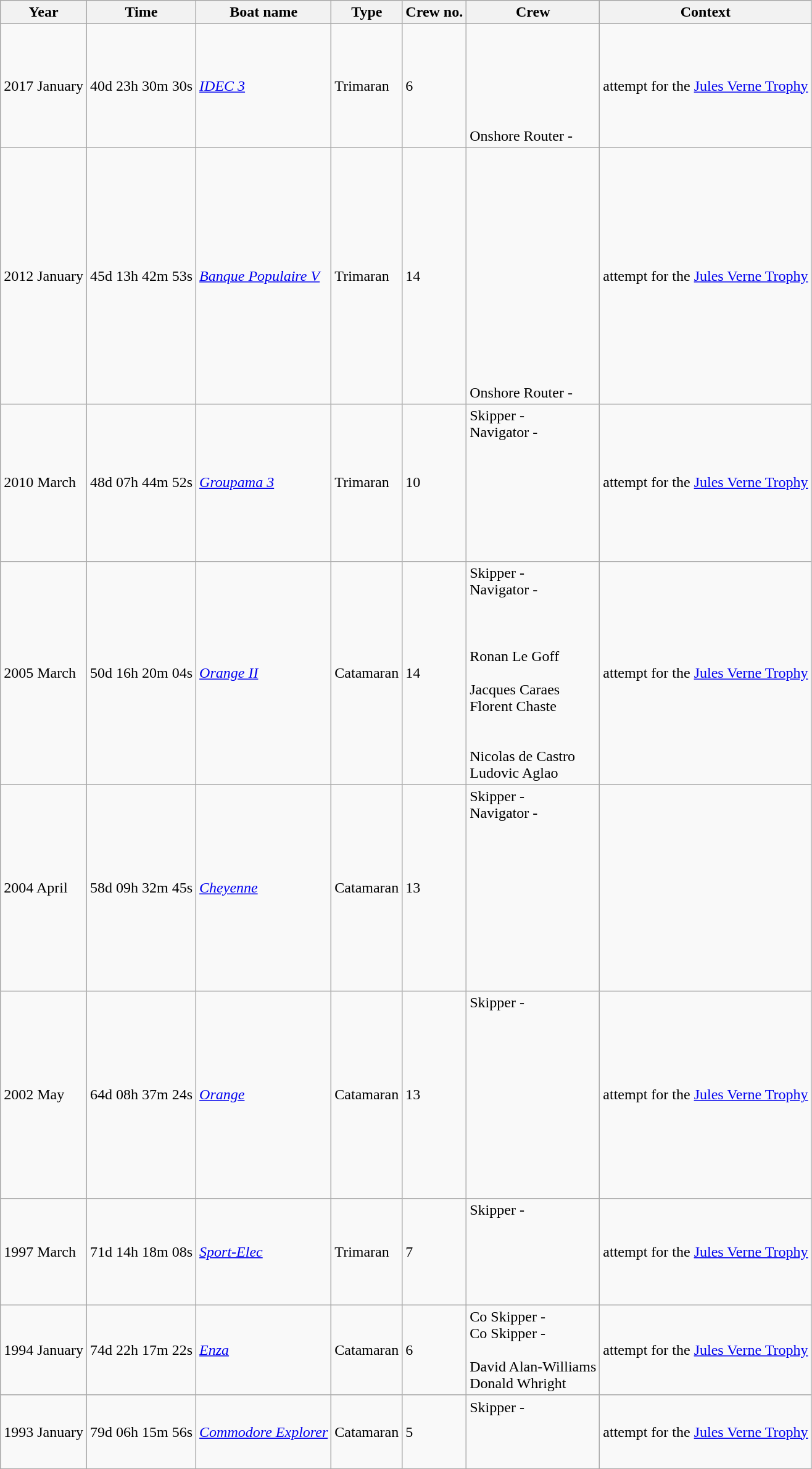<table class="wikitable sortable">
<tr>
<th>Year</th>
<th>Time</th>
<th>Boat name</th>
<th>Type</th>
<th>Crew no.</th>
<th>Crew</th>
<th>Context</th>
</tr>
<tr>
<td>2017 January</td>
<td>40d 23h 30m 30s</td>
<td><em><a href='#'>IDEC 3</a></em></td>
<td>Trimaran</td>
<td>6</td>
<td Skipper - > <br>  <br>  <br>  <br>  <br>  <br> Onshore Router - </td>
<td>attempt for the <a href='#'>Jules Verne Trophy</a></td>
</tr>
<tr>
<td>2012 January</td>
<td>45d 13h 42m 53s</td>
<td><em><a href='#'>Banque Populaire V</a></em></td>
<td>Trimaran</td>
<td>14</td>
<td Skipper - > <br>  <br>  <br>  <br>  <br>  <br>  <br>  <br>  <br>  <br>  <br>  <br>  <br>  <br> Onshore Router - </td>
<td>attempt for the <a href='#'>Jules Verne Trophy</a></td>
</tr>
<tr>
<td>2010 March</td>
<td>48d 07h 44m 52s</td>
<td><em><a href='#'>Groupama 3</a></em></td>
<td>Trimaran</td>
<td>10 </td>
<td>Skipper -  <br> Navigator -  <br>  <br>   <br>  <br>  <br>  <br>  <br>  <br> </td>
<td>attempt for the <a href='#'>Jules Verne Trophy</a></td>
</tr>
<tr>
<td>2005 March</td>
<td>50d 16h 20m 04s</td>
<td><em><a href='#'>Orange II</a></em></td>
<td>Catamaran</td>
<td>14</td>
<td>Skipper -  <br> Navigator -  <br>  <br>  <br>  <br> Ronan Le Goff <br>  <br> Jacques Caraes <br> Florent Chaste <br>  <br>  <br> Nicolas de Castro <br> Ludovic Aglao <br> </td>
<td>attempt for the <a href='#'>Jules Verne Trophy</a></td>
</tr>
<tr>
<td>2004 April</td>
<td>58d 09h 32m 45s</td>
<td><em><a href='#'>Cheyenne</a></em></td>
<td>Catamaran</td>
<td>13</td>
<td>Skipper -  <br> Navigator -  <br>  <br>  <br>  <br>  <br>  <br>  <br>  <br>  <br>  <br>  <br> </td>
<td></td>
</tr>
<tr>
<td>2002 May</td>
<td>64d 08h 37m 24s </td>
<td><em><a href='#'>Orange</a></em></td>
<td>Catamaran</td>
<td>13</td>
<td>Skipper -  <br>  <br>  <br>  <br>  <br>  <br>  <br>  <br>  <br>  <br>  <br>  <br> </td>
<td>attempt for the <a href='#'>Jules Verne Trophy</a></td>
</tr>
<tr>
<td>1997 March</td>
<td>71d 14h 18m 08s </td>
<td><em><a href='#'>Sport-Elec</a></em></td>
<td>Trimaran</td>
<td>7</td>
<td>Skipper -  <br>  <br>  <br>  <br>  <br>   <br> </td>
<td>attempt for the <a href='#'>Jules Verne Trophy</a></td>
</tr>
<tr>
<td>1994 January</td>
<td>74d 22h 17m 22s</td>
<td><em><a href='#'>Enza</a></em></td>
<td>Catamaran</td>
<td>6</td>
<td>Co Skipper -  <br> Co Skipper -  <br>  <br>  David Alan-Williams <br>  Donald Whright <br>  </td>
<td>attempt for the <a href='#'>Jules Verne Trophy</a></td>
</tr>
<tr>
<td>1993 January</td>
<td>79d 06h 15m 56s</td>
<td><em><a href='#'>Commodore Explorer</a></em></td>
<td>Catamaran</td>
<td>5</td>
<td>Skipper -  <br>  <br>  <br>  <br>  </td>
<td>attempt for the <a href='#'>Jules Verne Trophy</a></td>
</tr>
</table>
